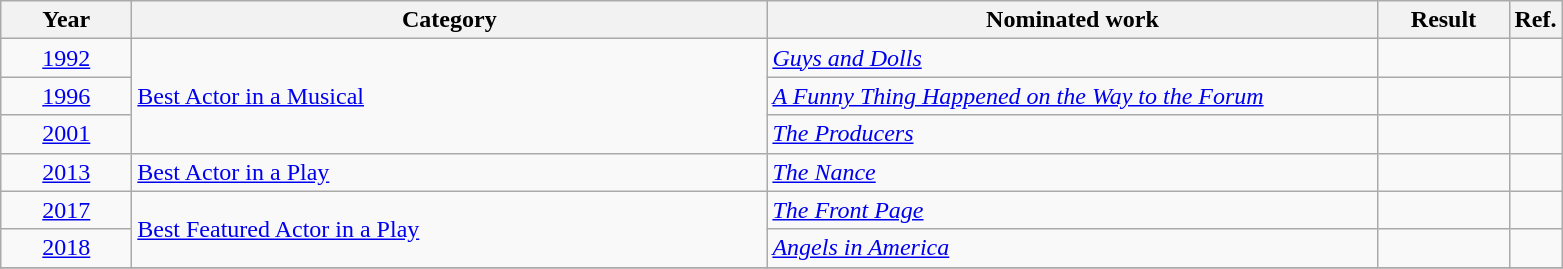<table class=wikitable>
<tr>
<th scope="col" style="width:5em;">Year</th>
<th scope="col" style="width:26em;">Category</th>
<th scope="col" style="width:25em;">Nominated work</th>
<th scope="col" style="width:5em;">Result</th>
<th>Ref.</th>
</tr>
<tr>
<td style="text-align:center;"><a href='#'>1992</a></td>
<td rowspan=3><a href='#'>Best Actor in a Musical</a></td>
<td><em><a href='#'>Guys and Dolls</a></em></td>
<td></td>
<td style="text-align:center;"></td>
</tr>
<tr>
<td style="text-align:center;"><a href='#'>1996</a></td>
<td><em><a href='#'>A Funny Thing Happened on the Way to the Forum</a></em></td>
<td></td>
<td style="text-align:center;"></td>
</tr>
<tr>
<td style="text-align:center;"><a href='#'>2001</a></td>
<td><em><a href='#'>The Producers</a></em></td>
<td></td>
<td style="text-align:center;"></td>
</tr>
<tr>
<td style="text-align:center;"><a href='#'>2013</a></td>
<td><a href='#'>Best Actor in a Play</a></td>
<td><em><a href='#'>The Nance</a></em></td>
<td></td>
<td style="text-align:center;"></td>
</tr>
<tr>
<td style="text-align:center;"><a href='#'>2017</a></td>
<td rowspan=2><a href='#'>Best Featured Actor in a Play</a></td>
<td><em><a href='#'>The Front Page</a></em></td>
<td></td>
<td style="text-align:center;"></td>
</tr>
<tr>
<td style="text-align:center;"><a href='#'>2018</a></td>
<td><em><a href='#'>Angels in America</a></em></td>
<td></td>
<td style="text-align:center;"></td>
</tr>
<tr>
</tr>
</table>
